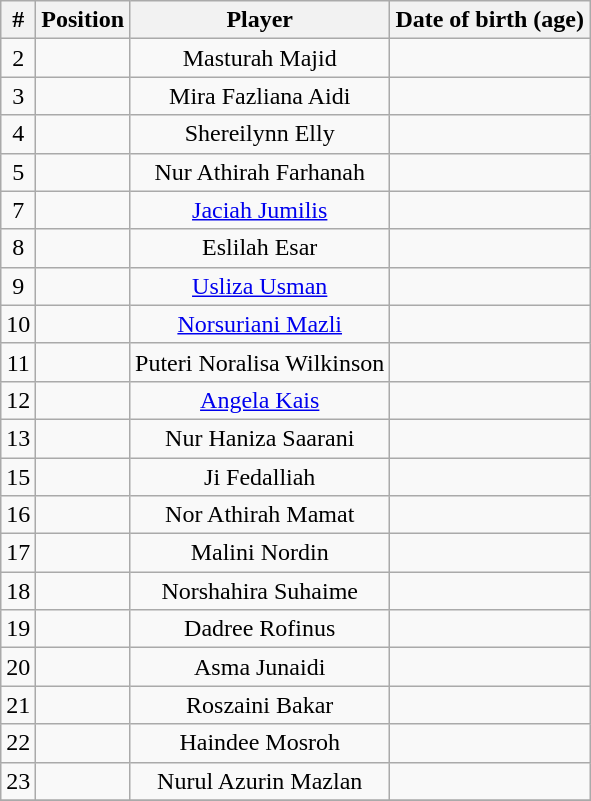<table class="wikitable sortable" style="text-align: center;">
<tr>
<th>#</th>
<th>Position</th>
<th>Player</th>
<th>Date of birth (age)</th>
</tr>
<tr>
<td>2</td>
<td></td>
<td>Masturah Majid</td>
<td></td>
</tr>
<tr>
<td>3</td>
<td></td>
<td>Mira Fazliana Aidi</td>
<td></td>
</tr>
<tr>
<td>4</td>
<td></td>
<td>Shereilynn Elly</td>
<td></td>
</tr>
<tr>
<td>5</td>
<td></td>
<td>Nur Athirah Farhanah</td>
<td></td>
</tr>
<tr>
<td>7</td>
<td></td>
<td><a href='#'>Jaciah Jumilis</a></td>
<td></td>
</tr>
<tr>
<td>8</td>
<td></td>
<td>Eslilah Esar</td>
<td></td>
</tr>
<tr>
<td>9</td>
<td></td>
<td><a href='#'>Usliza Usman</a></td>
<td></td>
</tr>
<tr>
<td>10</td>
<td></td>
<td><a href='#'>Norsuriani Mazli</a></td>
<td></td>
</tr>
<tr>
<td>11</td>
<td></td>
<td>Puteri Noralisa Wilkinson</td>
<td></td>
</tr>
<tr>
<td>12</td>
<td></td>
<td><a href='#'>Angela Kais</a></td>
<td></td>
</tr>
<tr>
<td>13</td>
<td></td>
<td>Nur Haniza Saarani</td>
<td></td>
</tr>
<tr>
<td>15</td>
<td></td>
<td>Ji Fedalliah</td>
<td></td>
</tr>
<tr>
<td>16</td>
<td></td>
<td>Nor Athirah Mamat</td>
<td></td>
</tr>
<tr>
<td>17</td>
<td></td>
<td>Malini Nordin</td>
<td></td>
</tr>
<tr>
<td>18</td>
<td></td>
<td>Norshahira Suhaime</td>
<td></td>
</tr>
<tr>
<td>19</td>
<td></td>
<td>Dadree Rofinus</td>
<td></td>
</tr>
<tr>
<td>20</td>
<td></td>
<td>Asma Junaidi</td>
<td></td>
</tr>
<tr>
<td>21</td>
<td></td>
<td>Roszaini Bakar</td>
<td></td>
</tr>
<tr>
<td>22</td>
<td></td>
<td>Haindee Mosroh</td>
<td></td>
</tr>
<tr>
<td>23</td>
<td></td>
<td>Nurul Azurin Mazlan</td>
<td></td>
</tr>
<tr>
</tr>
</table>
